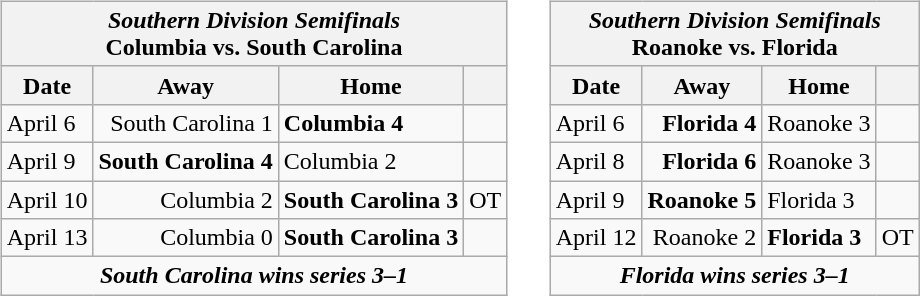<table cellspacing="10">
<tr>
<td valign="top"><br><table class="wikitable">
<tr>
<th bgcolor="#DDDDDD" colspan="4"><em>Southern Division Semifinals</em> <br> Columbia vs. South Carolina <br></th>
</tr>
<tr>
<th>Date</th>
<th>Away</th>
<th>Home</th>
<th></th>
</tr>
<tr>
<td>April 6</td>
<td align="right">South Carolina 1</td>
<td><strong>Columbia 4</strong></td>
<td></td>
</tr>
<tr>
<td>April 9</td>
<td align="right"><strong>South Carolina 4</strong></td>
<td>Columbia 2</td>
<td></td>
</tr>
<tr>
<td>April 10</td>
<td align="right">Columbia 2</td>
<td><strong>South Carolina 3</strong></td>
<td align="center">OT</td>
</tr>
<tr>
<td>April 13</td>
<td align="right">Columbia 0</td>
<td><strong>South Carolina 3</strong></td>
<td></td>
</tr>
<tr align="center">
<td colspan="4"><strong><em>South Carolina wins series 3–1</em></strong></td>
</tr>
</table>
</td>
<td valign="top"><br><table class="wikitable">
<tr>
<th bgcolor="#DDDDDD" colspan="4"><em>Southern Division Semifinals</em> <br> Roanoke vs. Florida <br></th>
</tr>
<tr>
<th>Date</th>
<th>Away</th>
<th>Home</th>
<th></th>
</tr>
<tr>
<td>April 6</td>
<td align="right"><strong>Florida 4</strong></td>
<td>Roanoke 3</td>
<td></td>
</tr>
<tr>
<td>April 8</td>
<td align="right"><strong>Florida 6</strong></td>
<td>Roanoke 3</td>
<td></td>
</tr>
<tr>
<td>April 9</td>
<td align="right"><strong>Roanoke 5</strong></td>
<td>Florida 3</td>
<td></td>
</tr>
<tr>
<td>April 12</td>
<td align="right">Roanoke 2</td>
<td><strong>Florida 3</strong></td>
<td align="center">OT</td>
</tr>
<tr align="center">
<td colspan="4"><strong><em>Florida wins series 3–1</em></strong></td>
</tr>
</table>
</td>
</tr>
</table>
